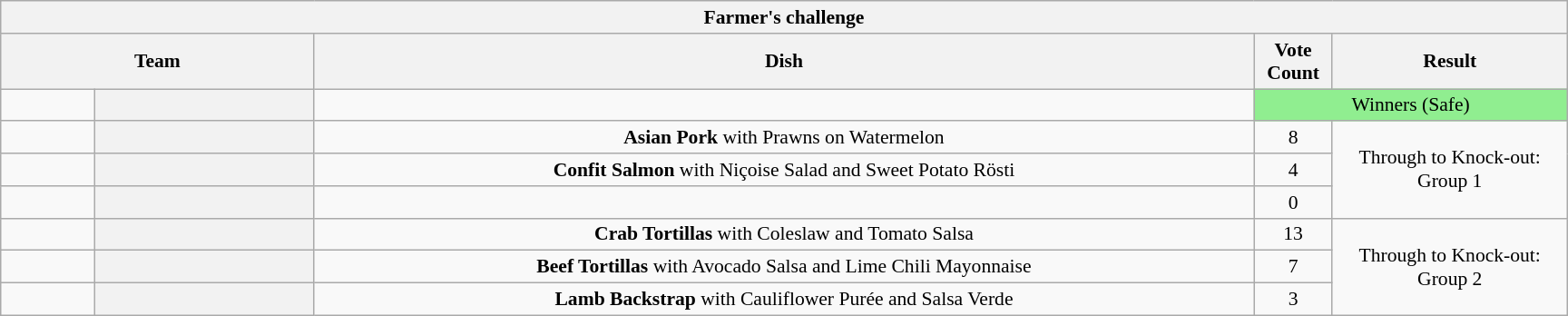<table class="wikitable plainrowheaders" style="margin:1em auto; text-align:center; font-size:90%; width:80em;">
<tr>
<th colspan="5" >Farmer's challenge</th>
</tr>
<tr>
<th style="width:20%;" colspan="2">Team</th>
<th style="width:60%;">Dish</th>
<th style="width:5%;">Vote Count</th>
<th style="width:15%;">Result</th>
</tr>
<tr>
<td></td>
<th style="width:14%;"></th>
<td></td>
<td colspan="2" style="background:lightgreen">Winners (Safe)</td>
</tr>
<tr>
<td></td>
<th></th>
<td><strong>Asian Pork</strong> with Prawns on Watermelon</td>
<td>8</td>
<td rowspan="3">Through to Knock-out: Group 1</td>
</tr>
<tr>
<td></td>
<th></th>
<td><strong>Confit Salmon</strong> with Niçoise Salad and Sweet Potato Rösti</td>
<td>4</td>
</tr>
<tr>
<td></td>
<th></th>
<td> </td>
<td>0</td>
</tr>
<tr>
<td></td>
<th></th>
<td><strong>Crab Tortillas</strong> with Coleslaw and Tomato Salsa</td>
<td>13</td>
<td rowspan="3">Through to Knock-out: Group 2</td>
</tr>
<tr>
<td></td>
<th></th>
<td><strong>Beef Tortillas</strong> with Avocado Salsa and Lime Chili Mayonnaise</td>
<td>7</td>
</tr>
<tr>
<td></td>
<th></th>
<td><strong>Lamb Backstrap</strong> with Cauliflower Purée and Salsa Verde</td>
<td>3</td>
</tr>
</table>
